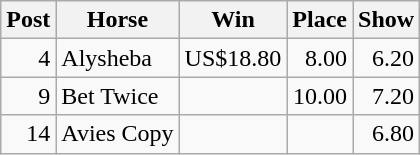<table class="wikitable">
<tr>
<th>Post</th>
<th>Horse</th>
<th>Win</th>
<th>Place</th>
<th>Show</th>
</tr>
<tr>
<td align="right">4</td>
<td>Alysheba</td>
<td align="right">US$18.80</td>
<td align="right">8.00</td>
<td align="right">6.20</td>
</tr>
<tr>
<td align="right">9</td>
<td>Bet Twice</td>
<td></td>
<td align="right">10.00</td>
<td align="right">7.20</td>
</tr>
<tr>
<td align="right">14</td>
<td>Avies Copy</td>
<td></td>
<td></td>
<td align="right">6.80</td>
</tr>
</table>
